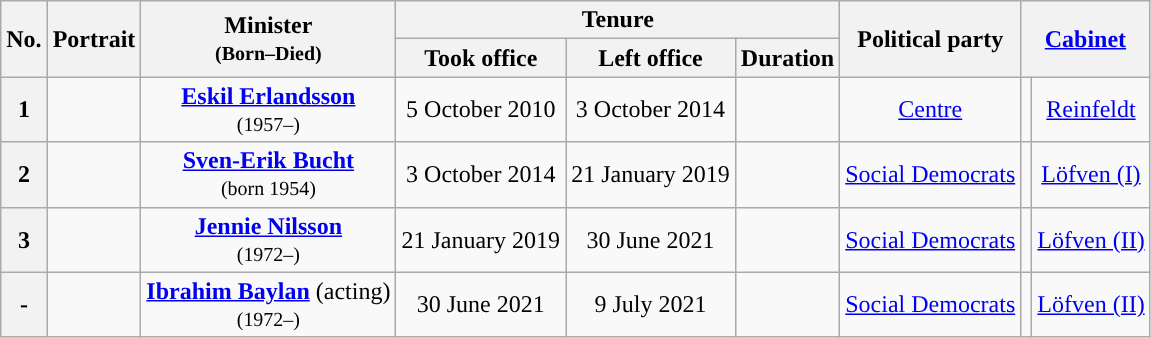<table class="wikitable" style="text-align: center;">
<tr>
<th rowspan="2">No.</th>
<th rowspan="2">Portrait</th>
<th rowspan="2">Minister<br><small>(Born–Died)</small></th>
<th colspan="3">Tenure</th>
<th rowspan="2">Political party</th>
<th rowspan="2" colspan="2"><a href='#'>Cabinet</a></th>
</tr>
<tr>
<th>Took office</th>
<th>Left office</th>
<th>Duration</th>
</tr>
<tr>
<th style="background: ">1</th>
<td></td>
<td><strong><a href='#'>Eskil Erlandsson</a></strong><br><small>(1957–)</small></td>
<td>5 October 2010</td>
<td>3 October 2014</td>
<td></td>
<td><a href='#'>Centre</a></td>
<td style="background: "></td>
<td><a href='#'>Reinfeldt</a></td>
</tr>
<tr>
<th rowspan="1" style="background: ">2</th>
<td rowspan="1"></td>
<td rowspan="1"><strong><a href='#'>Sven-Erik Bucht</a></strong><br><small>(born 1954)</small></td>
<td rowspan="1">3 October 2014</td>
<td rowspan="1">21 January 2019</td>
<td rowspan="1"></td>
<td rowspan="1"><a href='#'>Social Democrats</a></td>
<td rowspan="1" style="background: "></td>
<td><a href='#'>Löfven (I)</a></td>
</tr>
<tr>
<th rowspan="1" style="background: ">3</th>
<td rowspan="1"></td>
<td rowspan="1"><strong><a href='#'>Jennie Nilsson</a></strong><br><small>(1972–)</small></td>
<td rowspan="1">21 January 2019</td>
<td rowspan="1">30 June 2021</td>
<td rowspan="1"></td>
<td rowspan="1"><a href='#'>Social Democrats</a></td>
<td rowspan="1" style="background: "></td>
<td rowspan="1"><a href='#'>Löfven (II)</a></td>
</tr>
<tr>
<th rowspan="1" style="background: ">-</th>
<td rowspan="1"></td>
<td rowspan="1"><strong><a href='#'>Ibrahim Baylan</a></strong> (acting)<br><small>(1972–)</small></td>
<td rowspan="1">30 June 2021</td>
<td rowspan="1">9 July 2021</td>
<td rowspan="1"></td>
<td rowspan="1"><a href='#'>Social Democrats</a></td>
<td rowspan="1" style="background: "></td>
<td rowspan="1"><a href='#'>Löfven (II)</a></td>
</tr>
</table>
